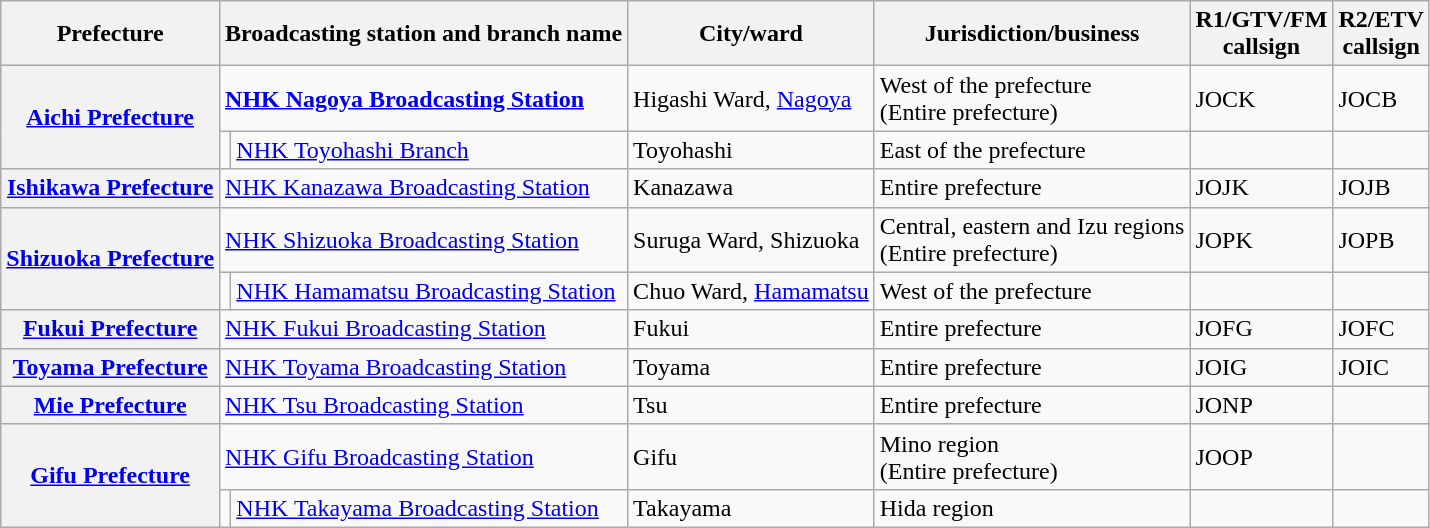<table class="wikitable">
<tr>
<th>Prefecture</th>
<th colspan="2">Broadcasting station and branch name</th>
<th>City/ward</th>
<th>Jurisdiction/business</th>
<th>R1/GTV/FM<br>callsign</th>
<th>R2/ETV<br>callsign</th>
</tr>
<tr>
<th rowspan="2"><a href='#'>Aichi Prefecture</a></th>
<td colspan="2"><strong><a href='#'>NHK Nagoya Broadcasting Station</a></strong></td>
<td>Higashi Ward, <a href='#'>Nagoya</a></td>
<td>West of the prefecture<br>(Entire prefecture)</td>
<td>JOCK</td>
<td>JOCB</td>
</tr>
<tr>
<td></td>
<td><a href='#'>NHK Toyohashi  Branch</a></td>
<td>Toyohashi</td>
<td>East of the prefecture</td>
<td></td>
<td></td>
</tr>
<tr>
<th><a href='#'>Ishikawa Prefecture</a></th>
<td colspan="2"><a href='#'>NHK Kanazawa Broadcasting Station</a></td>
<td>Kanazawa</td>
<td>Entire prefecture</td>
<td>JOJK</td>
<td>JOJB</td>
</tr>
<tr>
<th rowspan="2"><a href='#'>Shizuoka Prefecture</a></th>
<td colspan="2"><a href='#'>NHK Shizuoka Broadcasting Station</a></td>
<td>Suruga Ward, Shizuoka</td>
<td>Central, eastern and Izu regions<br>(Entire prefecture)</td>
<td>JOPK</td>
<td>JOPB</td>
</tr>
<tr>
<td></td>
<td><a href='#'>NHK Hamamatsu Broadcasting Station</a></td>
<td>Chuo Ward, <a href='#'>Hamamatsu</a></td>
<td>West of the prefecture</td>
<td></td>
<td></td>
</tr>
<tr>
<th><a href='#'>Fukui Prefecture</a></th>
<td colspan="2"><a href='#'>NHK Fukui Broadcasting Station</a></td>
<td>Fukui</td>
<td>Entire prefecture</td>
<td>JOFG</td>
<td>JOFC</td>
</tr>
<tr>
<th><a href='#'>Toyama Prefecture</a></th>
<td colspan="2"><a href='#'>NHK Toyama Broadcasting Station</a></td>
<td>Toyama</td>
<td>Entire prefecture</td>
<td>JOIG</td>
<td>JOIC</td>
</tr>
<tr>
<th><a href='#'>Mie Prefecture</a></th>
<td colspan="2"><a href='#'>NHK Tsu Broadcasting Station</a></td>
<td>Tsu</td>
<td>Entire prefecture</td>
<td>JONP</td>
<td></td>
</tr>
<tr>
<th rowspan="2"><a href='#'>Gifu Prefecture</a></th>
<td colspan="2"><a href='#'>NHK Gifu Broadcasting Station</a></td>
<td>Gifu</td>
<td>Mino region<br>(Entire prefecture)</td>
<td>JOOP</td>
<td></td>
</tr>
<tr>
<td></td>
<td><a href='#'>NHK Takayama Broadcasting Station</a></td>
<td>Takayama</td>
<td>Hida region</td>
<td></td>
<td></td>
</tr>
</table>
